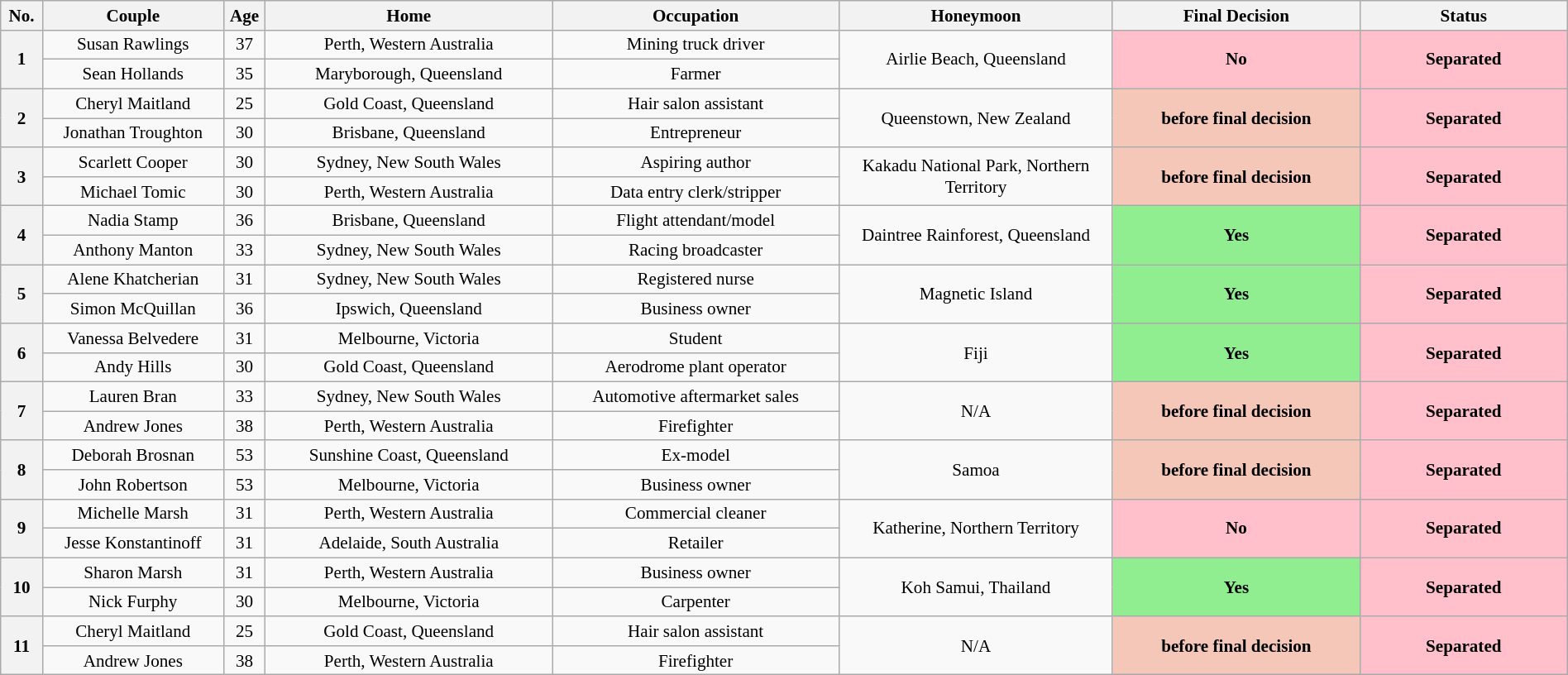<table class="wikitable plainrowheaders" style="text-align:center; width:100%; font-size:88%;">
<tr>
<th width=25>No.</th>
<th width=130>Couple</th>
<th width=25>Age</th>
<th width=210>Home</th>
<th width=210>Occupation</th>
<th width=200>Honeymoon</th>
<th width=180>Final Decision</th>
<th width=150>Status</th>
</tr>
<tr>
<th rowspan="2">1</th>
<td>Susan Rawlings</td>
<td>37</td>
<td>Perth, Western Australia</td>
<td>Mining truck driver</td>
<td rowspan="2">Airlie Beach, Queensland</td>
<th rowspan="2" style="background:pink;">No</th>
<th rowspan="2" style="background:pink;">Separated</th>
</tr>
<tr>
<td>Sean Hollands</td>
<td>35</td>
<td>Maryborough, Queensland</td>
<td>Farmer</td>
</tr>
<tr>
<th rowspan="2">2</th>
<td>Cheryl Maitland</td>
<td>25</td>
<td>Gold Coast, Queensland</td>
<td>Hair salon assistant</td>
<td rowspan="2">Queenstown, New Zealand</td>
<th rowspan="2" style="background:#f4c7b8;"> before final decision</th>
<th rowspan="2" style="background:pink;">Separated</th>
</tr>
<tr>
<td>Jonathan Troughton</td>
<td>30</td>
<td>Brisbane, Queensland</td>
<td>Entrepreneur</td>
</tr>
<tr>
<th rowspan="2">3</th>
<td>Scarlett Cooper</td>
<td>30</td>
<td>Sydney, New South Wales</td>
<td>Aspiring author</td>
<td rowspan="2">Kakadu National Park, Northern Territory</td>
<th rowspan="2" style="background:#f4c7b8;"> before final decision</th>
<th rowspan="2" style="background:pink;">Separated</th>
</tr>
<tr>
<td>Michael Tomic</td>
<td>30</td>
<td>Perth, Western Australia</td>
<td>Data entry clerk/stripper</td>
</tr>
<tr>
<th rowspan="2">4</th>
<td>Nadia Stamp</td>
<td>36</td>
<td>Brisbane, Queensland</td>
<td>Flight attendant/model</td>
<td rowspan="2">Daintree Rainforest, Queensland</td>
<th rowspan="2" style="background:lightgreen;">Yes</th>
<th rowspan="2" style="background:pink;">Separated</th>
</tr>
<tr>
<td>Anthony Manton</td>
<td>33</td>
<td>Sydney, New South Wales</td>
<td>Racing broadcaster</td>
</tr>
<tr>
<th rowspan="2">5</th>
<td>Alene Khatcherian</td>
<td>31</td>
<td>Sydney, New South Wales</td>
<td>Registered nurse</td>
<td rowspan="2">Magnetic Island</td>
<th rowspan="2" style="background:lightgreen;">Yes</th>
<th rowspan="2" style="background:pink;">Separated</th>
</tr>
<tr>
<td>Simon McQuillan</td>
<td>36</td>
<td>Ipswich, Queensland</td>
<td>Business owner</td>
</tr>
<tr>
<th rowspan="2">6</th>
<td>Vanessa Belvedere</td>
<td>31</td>
<td>Melbourne, Victoria</td>
<td>Student</td>
<td rowspan="2">Fiji</td>
<th rowspan="2" style="background:lightgreen;">Yes</th>
<th rowspan="2" style="background:pink;">Separated</th>
</tr>
<tr>
<td>Andy Hills</td>
<td>30</td>
<td>Gold Coast, Queensland</td>
<td>Aerodrome plant operator</td>
</tr>
<tr>
<th rowspan="2">7</th>
<td>Lauren Bran</td>
<td>33</td>
<td>Sydney, New South Wales</td>
<td>Automotive aftermarket sales</td>
<td rowspan="2">N/A</td>
<th rowspan="2" style="background:#f4c7b8;"> before final decision</th>
<th rowspan="2" style="background:pink;">Separated</th>
</tr>
<tr>
<td>Andrew Jones</td>
<td>38</td>
<td>Perth, Western Australia</td>
<td>Firefighter</td>
</tr>
<tr>
<th rowspan="2">8</th>
<td>Deborah Brosnan</td>
<td>53</td>
<td>Sunshine Coast, Queensland</td>
<td>Ex-model</td>
<td rowspan="2">Samoa</td>
<th rowspan="2" style="background:#f4c7b8;"> before final decision</th>
<th rowspan="2" style="background:pink;">Separated</th>
</tr>
<tr>
<td>John Robertson</td>
<td>53</td>
<td>Melbourne, Victoria</td>
<td>Business owner</td>
</tr>
<tr>
<th rowspan="2">9</th>
<td>Michelle Marsh</td>
<td>31</td>
<td>Perth, Western Australia</td>
<td>Commercial cleaner</td>
<td rowspan="2">Katherine, Northern Territory</td>
<th rowspan="2" style="background:pink;">No</th>
<th rowspan="2" style="background:pink;">Separated</th>
</tr>
<tr>
<td>Jesse Konstantinoff</td>
<td>31</td>
<td>Adelaide, South Australia</td>
<td>Retailer</td>
</tr>
<tr>
<th rowspan="2">10</th>
<td>Sharon Marsh</td>
<td>31</td>
<td>Perth, Western Australia</td>
<td>Business owner</td>
<td rowspan="2">Koh Samui, Thailand</td>
<th rowspan="2" style="background:lightgreen;">Yes</th>
<th rowspan="2" style="background:pink;">Separated</th>
</tr>
<tr>
<td>Nick Furphy</td>
<td>30</td>
<td>Melbourne, Victoria</td>
<td>Carpenter</td>
</tr>
<tr>
<th rowspan="2">11</th>
<td>Cheryl Maitland</td>
<td>25</td>
<td>Gold Coast, Queensland</td>
<td>Hair salon assistant</td>
<td rowspan="2">N/A</td>
<th rowspan="2" style="background:#f4c7b8;"> before final decision</th>
<th rowspan="2" style="background:pink;">Separated</th>
</tr>
<tr>
<td>Andrew Jones</td>
<td>38</td>
<td>Perth, Western Australia</td>
<td>Firefighter</td>
</tr>
</table>
